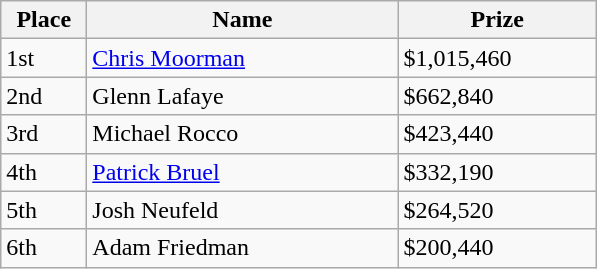<table class="wikitable">
<tr>
<th style="width:50px;">Place</th>
<th style="width:200px;">Name</th>
<th style="width:125px;">Prize</th>
</tr>
<tr>
<td>1st</td>
<td> <a href='#'>Chris Moorman</a></td>
<td>$1,015,460</td>
</tr>
<tr>
<td>2nd</td>
<td> Glenn Lafaye</td>
<td>$662,840</td>
</tr>
<tr>
<td>3rd</td>
<td> Michael Rocco</td>
<td>$423,440</td>
</tr>
<tr>
<td>4th</td>
<td> <a href='#'>Patrick Bruel</a></td>
<td>$332,190</td>
</tr>
<tr>
<td>5th</td>
<td> Josh Neufeld</td>
<td>$264,520</td>
</tr>
<tr>
<td>6th</td>
<td> Adam Friedman</td>
<td>$200,440</td>
</tr>
</table>
